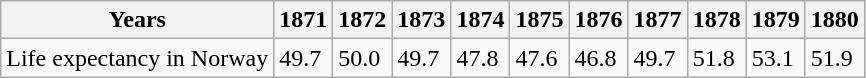<table class="wikitable">
<tr>
<th>Years</th>
<th>1871</th>
<th>1872</th>
<th>1873</th>
<th>1874</th>
<th>1875</th>
<th>1876</th>
<th>1877</th>
<th>1878</th>
<th>1879</th>
<th>1880</th>
</tr>
<tr>
<td>Life expectancy in Norway</td>
<td>49.7</td>
<td>50.0</td>
<td>49.7</td>
<td>47.8</td>
<td>47.6</td>
<td>46.8</td>
<td>49.7</td>
<td>51.8</td>
<td>53.1</td>
<td>51.9</td>
</tr>
</table>
